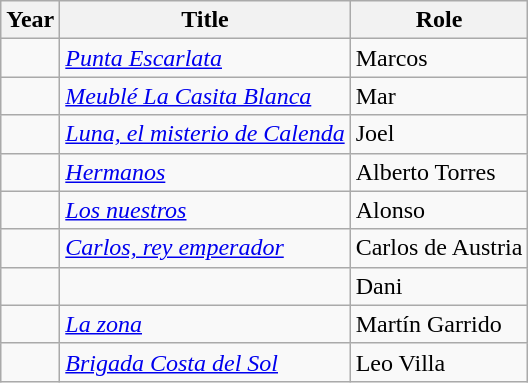<table class="wikitable sortable">
<tr>
<th>Year</th>
<th>Title</th>
<th>Role</th>
</tr>
<tr>
<td></td>
<td><em><a href='#'>Punta Escarlata</a></em></td>
<td>Marcos </td>
</tr>
<tr>
<td></td>
<td><em><a href='#'>Meublé La Casita Blanca</a></em></td>
<td>Mar</td>
</tr>
<tr>
<td></td>
<td><em><a href='#'>Luna, el misterio de Calenda</a></em></td>
<td>Joel</td>
</tr>
<tr>
<td></td>
<td><em><a href='#'>Hermanos</a></em></td>
<td>Alberto Torres</td>
</tr>
<tr>
<td></td>
<td><em><a href='#'>Los nuestros</a></em></td>
<td>Alonso</td>
</tr>
<tr>
<td></td>
<td><em><a href='#'>Carlos, rey emperador</a></em></td>
<td>Carlos de Austria</td>
</tr>
<tr>
<td></td>
<td><em></em></td>
<td>Dani</td>
</tr>
<tr>
<td></td>
<td><em><a href='#'>La zona</a></em></td>
<td>Martín Garrido</td>
</tr>
<tr>
<td></td>
<td><em><a href='#'>Brigada Costa del Sol</a></em></td>
<td>Leo Villa</td>
</tr>
</table>
